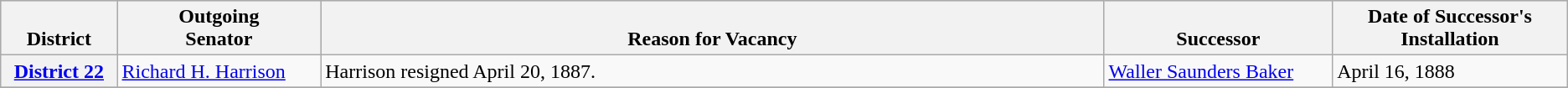<table class="wikitable">
<tr bgcolor="#cccccc" align="center" valign="bottom">
<th>District</th>
<th>Outgoing<br>Senator</th>
<th width="50%">Reason for Vacancy</th>
<th>Successor</th>
<th width="15%">Date of Successor's Installation</th>
</tr>
<tr>
<th><a href='#'>District 22</a></th>
<td><a href='#'>Richard H. Harrison</a></td>
<td>Harrison resigned April 20, 1887.</td>
<td><a href='#'>Waller Saunders Baker</a></td>
<td>April 16, 1888</td>
</tr>
<tr>
</tr>
</table>
